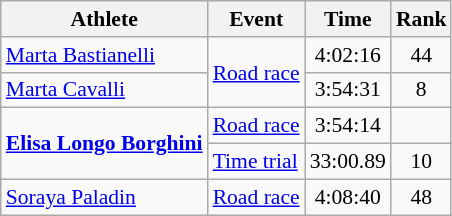<table class="wikitable" style="font-size:90%">
<tr>
<th>Athlete</th>
<th>Event</th>
<th>Time</th>
<th>Rank</th>
</tr>
<tr align=center>
<td align=left><a href='#'>Marta Bastianelli</a></td>
<td align=left rowspan=2><a href='#'>Road race</a></td>
<td>4:02:16</td>
<td>44</td>
</tr>
<tr align=center>
<td align=left><a href='#'>Marta Cavalli</a></td>
<td>3:54:31</td>
<td>8</td>
</tr>
<tr align=center>
<td align=left rowspan=2><strong><a href='#'>Elisa Longo Borghini</a></strong></td>
<td align=left><a href='#'>Road race</a></td>
<td>3:54:14</td>
<td></td>
</tr>
<tr align=center>
<td align=left><a href='#'>Time trial</a></td>
<td>33:00.89</td>
<td>10</td>
</tr>
<tr align=center>
<td align=left><a href='#'>Soraya Paladin</a></td>
<td align=left><a href='#'>Road race</a></td>
<td>4:08:40</td>
<td>48</td>
</tr>
</table>
